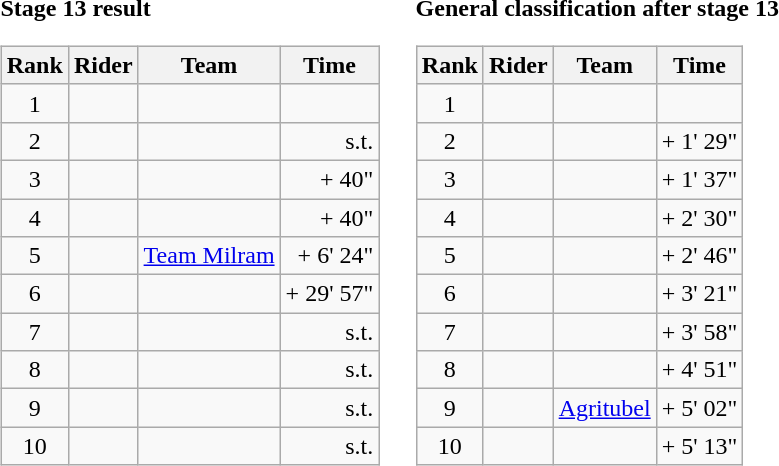<table>
<tr>
<td><strong>Stage 13 result</strong><br><table class="wikitable">
<tr>
<th scope="col">Rank</th>
<th scope="col">Rider</th>
<th scope="col">Team</th>
<th scope="col">Time</th>
</tr>
<tr>
<td style="text-align:center;">1</td>
<td></td>
<td></td>
<td style="text-align:right;"></td>
</tr>
<tr>
<td style="text-align:center;">2</td>
<td> </td>
<td></td>
<td align="right">s.t.</td>
</tr>
<tr>
<td style="text-align:center;">3</td>
<td></td>
<td></td>
<td style="text-align:right;">+ 40"</td>
</tr>
<tr>
<td style="text-align:center;">4</td>
<td></td>
<td></td>
<td style="text-align:right;">+ 40"</td>
</tr>
<tr>
<td style="text-align:center;">5</td>
<td></td>
<td><a href='#'>Team Milram</a></td>
<td style="text-align:right;">+ 6' 24"</td>
</tr>
<tr>
<td style="text-align:center;">6</td>
<td></td>
<td></td>
<td style="text-align:right;">+ 29' 57"</td>
</tr>
<tr>
<td style="text-align:center;">7</td>
<td></td>
<td></td>
<td style="text-align:right;">s.t.</td>
</tr>
<tr>
<td style="text-align:center;">8</td>
<td></td>
<td></td>
<td style="text-align:right;">s.t.</td>
</tr>
<tr>
<td style="text-align:center;">9</td>
<td></td>
<td></td>
<td style="text-align:right;">s.t.</td>
</tr>
<tr>
<td style="text-align:center;">10</td>
<td></td>
<td></td>
<td style="text-align:right;">s.t.</td>
</tr>
</table>
</td>
<td></td>
<td><strong>General classification after stage 13</strong><br><table class="wikitable">
<tr>
<th scope="col">Rank</th>
<th scope="col">Rider</th>
<th scope="col">Team</th>
<th scope="col">Time</th>
</tr>
<tr>
<td style="text-align:center;">1</td>
<td> </td>
<td></td>
<td style="text-align:right;"></td>
</tr>
<tr>
<td style="text-align:center;">2</td>
<td></td>
<td></td>
<td style="text-align:right;">+ 1' 29"</td>
</tr>
<tr>
<td style="text-align:center;">3</td>
<td></td>
<td></td>
<td align="right">+ 1' 37"</td>
</tr>
<tr>
<td style="text-align:center;">4</td>
<td></td>
<td></td>
<td align="right">+ 2' 30"</td>
</tr>
<tr>
<td style="text-align:center;">5</td>
<td></td>
<td></td>
<td style="text-align:right;">+ 2' 46"</td>
</tr>
<tr>
<td style="text-align:center;">6</td>
<td></td>
<td></td>
<td style="text-align:right;">+ 3' 21"</td>
</tr>
<tr>
<td style="text-align:center;">7</td>
<td></td>
<td></td>
<td style="text-align:right;">+ 3' 58"</td>
</tr>
<tr>
<td style="text-align:center;">8</td>
<td></td>
<td></td>
<td style="text-align:right;">+ 4' 51"</td>
</tr>
<tr>
<td style="text-align:center;">9</td>
<td></td>
<td><a href='#'>Agritubel</a></td>
<td style="text-align:right;">+ 5' 02"</td>
</tr>
<tr>
<td style="text-align:center;">10</td>
<td></td>
<td></td>
<td style="text-align:right;">+ 5' 13"</td>
</tr>
</table>
</td>
</tr>
</table>
